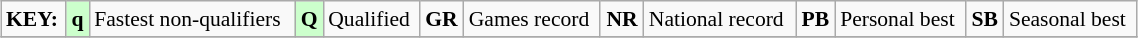<table class="wikitable" style="margin:0.5em auto; font-size:90%;position:relative;" width=60%>
<tr>
<td><strong>KEY:</strong></td>
<td bgcolor=ccffcc align=center><strong>q</strong></td>
<td>Fastest non-qualifiers</td>
<td bgcolor=ccffcc align=center><strong>Q</strong></td>
<td>Qualified</td>
<td align=center><strong>GR</strong></td>
<td>Games record</td>
<td align=center><strong>NR</strong></td>
<td>National record</td>
<td align=center><strong>PB</strong></td>
<td>Personal best</td>
<td align=center><strong>SB</strong></td>
<td>Seasonal best</td>
</tr>
<tr>
</tr>
</table>
